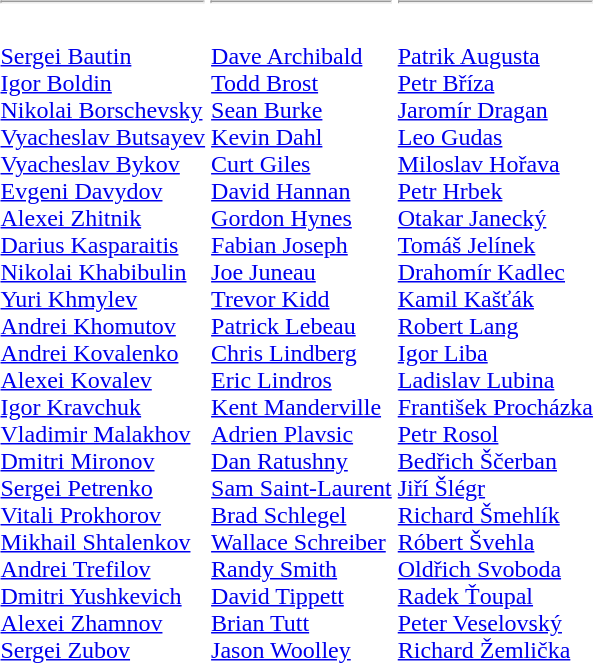<table>
<tr valign=top>
<td><hr><br><a href='#'>Sergei Bautin</a><br> <a href='#'>Igor Boldin</a><br> <a href='#'>Nikolai Borschevsky</a><br> <a href='#'>Vyacheslav Butsayev</a><br> <a href='#'>Vyacheslav Bykov</a><br>  <a href='#'>Evgeni Davydov</a><br> <a href='#'>Alexei Zhitnik</a><br> <a href='#'>Darius Kasparaitis</a><br> <a href='#'>Nikolai Khabibulin</a><br> <a href='#'>Yuri Khmylev</a><br> <a href='#'>Andrei Khomutov</a><br> <a href='#'>Andrei Kovalenko</a><br> <a href='#'>Alexei Kovalev</a><br> <a href='#'>Igor Kravchuk</a><br> <a href='#'>Vladimir Malakhov</a><br> <a href='#'>Dmitri Mironov</a><br> <a href='#'>Sergei Petrenko</a><br> <a href='#'>Vitali Prokhorov</a><br> <a href='#'>Mikhail Shtalenkov</a><br> <a href='#'>Andrei Trefilov</a><br><a href='#'>Dmitri Yushkevich</a><br> <a href='#'>Alexei Zhamnov</a><br> <a href='#'>Sergei Zubov</a></td>
<td><hr><br><a href='#'>Dave Archibald</a><br> <a href='#'>Todd Brost</a><br> <a href='#'>Sean Burke</a><br> <a href='#'>Kevin Dahl</a><br> <a href='#'>Curt Giles</a><br> <a href='#'>David Hannan</a><br> <a href='#'>Gordon Hynes</a><br> <a href='#'>Fabian Joseph</a> <br> <a href='#'>Joe Juneau</a><br> <a href='#'>Trevor Kidd</a><br> <a href='#'>Patrick Lebeau</a><br> <a href='#'>Chris Lindberg</a><br> <a href='#'>Eric Lindros</a><br> <a href='#'>Kent Manderville</a><br> <a href='#'>Adrien Plavsic</a><br> <a href='#'>Dan Ratushny</a><br> <a href='#'>Sam Saint-Laurent</a><br> <a href='#'>Brad Schlegel</a><br> <a href='#'>Wallace Schreiber</a><br> <a href='#'>Randy Smith</a><br> <a href='#'>David Tippett</a><br> <a href='#'>Brian Tutt</a><br> <a href='#'>Jason Woolley</a></td>
<td><hr><br><a href='#'>Patrik Augusta</a><br> <a href='#'>Petr Bříza</a><br> <a href='#'>Jaromír Dragan</a><br><a href='#'>Leo Gudas</a><br> <a href='#'>Miloslav Hořava</a><br> <a href='#'>Petr Hrbek</a><br> <a href='#'>Otakar Janecký</a><br> <a href='#'>Tomáš Jelínek</a><br> <a href='#'>Drahomír Kadlec</a><br> <a href='#'>Kamil Kašťák</a><br> <a href='#'>Robert Lang</a><br> <a href='#'>Igor Liba</a><br> <a href='#'>Ladislav Lubina</a><br> <a href='#'>František Procházka</a><br> <a href='#'>Petr Rosol</a><br> <a href='#'>Bedřich Ščerban</a><br> <a href='#'>Jiří Šlégr</a><br> <a href='#'>Richard Šmehlík</a><br> <a href='#'>Róbert Švehla</a><br> <a href='#'>Oldřich Svoboda</a><br> <a href='#'>Radek Ťoupal</a><br> <a href='#'>Peter Veselovský</a><br> <a href='#'>Richard Žemlička</a></td>
</tr>
<tr>
</tr>
</table>
